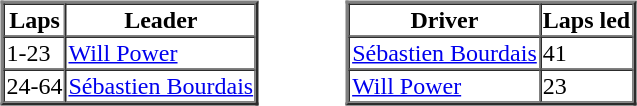<table>
<tr>
<td valign="top"><br><table border=2 cellspacing=0>
<tr>
<th>Laps</th>
<th>Leader</th>
</tr>
<tr>
<td>1-23</td>
<td><a href='#'>Will Power</a></td>
</tr>
<tr>
<td>24-64</td>
<td><a href='#'>Sébastien Bourdais</a></td>
</tr>
</table>
</td>
<td width="50"> </td>
<td valign="top"><br><table border=2 cellspacing=0>
<tr>
<th>Driver</th>
<th>Laps led</th>
</tr>
<tr>
<td><a href='#'>Sébastien Bourdais</a></td>
<td>41</td>
</tr>
<tr>
<td><a href='#'>Will Power</a></td>
<td>23</td>
</tr>
</table>
</td>
</tr>
</table>
